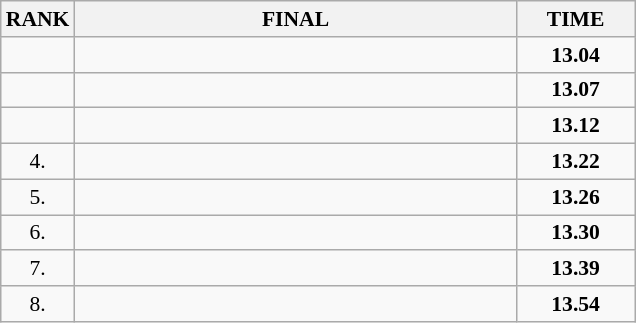<table class="wikitable" style="border-collapse: collapse; font-size: 90%;">
<tr>
<th>RANK</th>
<th style="width: 20em">FINAL</th>
<th style="width: 5em">TIME</th>
</tr>
<tr>
<td align="center"></td>
<td></td>
<td align="center"><strong>13.04</strong></td>
</tr>
<tr>
<td align="center"></td>
<td></td>
<td align="center"><strong>13.07</strong></td>
</tr>
<tr>
<td align="center"></td>
<td></td>
<td align="center"><strong>13.12</strong></td>
</tr>
<tr>
<td align="center">4.</td>
<td></td>
<td align="center"><strong>13.22</strong></td>
</tr>
<tr>
<td align="center">5.</td>
<td></td>
<td align="center"><strong>13.26</strong></td>
</tr>
<tr>
<td align="center">6.</td>
<td></td>
<td align="center"><strong>13.30</strong></td>
</tr>
<tr>
<td align="center">7.</td>
<td></td>
<td align="center"><strong>13.39</strong></td>
</tr>
<tr>
<td align="center">8.</td>
<td></td>
<td align="center"><strong>13.54</strong></td>
</tr>
</table>
